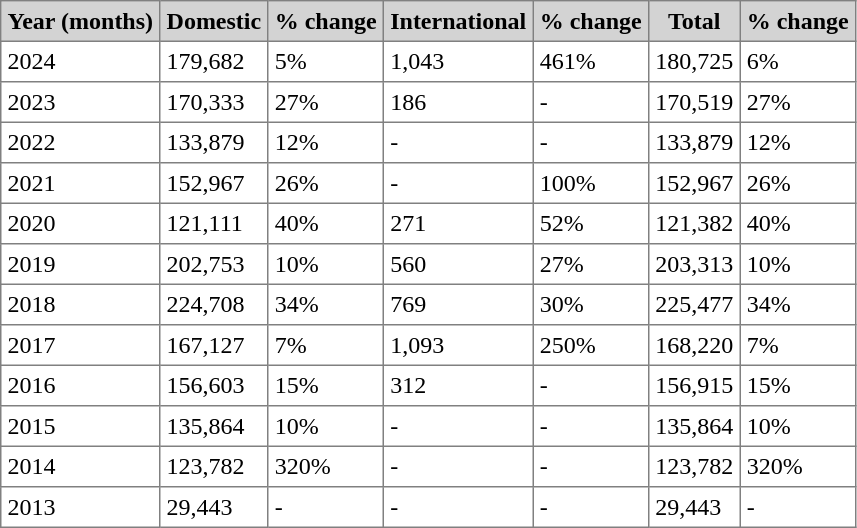<table class="toccolours" border="1" cellpadding="4" style="border-collapse:collapse">
<tr bgcolor=lightgrey>
<th>Year (months)</th>
<th>Domestic</th>
<th>% change</th>
<th>International</th>
<th>% change</th>
<th>Total</th>
<th>% change</th>
</tr>
<tr>
<td>2024</td>
<td>179,682</td>
<td> 5%</td>
<td>1,043</td>
<td> 461%</td>
<td>180,725</td>
<td> 6%</td>
</tr>
<tr>
<td>2023</td>
<td>170,333</td>
<td> 27%</td>
<td>186</td>
<td>-</td>
<td>170,519</td>
<td> 27%</td>
</tr>
<tr>
<td>2022</td>
<td>133,879</td>
<td> 12%</td>
<td>-</td>
<td>-</td>
<td>133,879</td>
<td> 12%</td>
</tr>
<tr>
<td>2021</td>
<td>152,967</td>
<td> 26%</td>
<td>-</td>
<td> 100%</td>
<td>152,967</td>
<td> 26%</td>
</tr>
<tr>
<td>2020</td>
<td>121,111</td>
<td> 40%</td>
<td>271</td>
<td> 52%</td>
<td>121,382</td>
<td> 40%</td>
</tr>
<tr>
<td>2019</td>
<td>202,753</td>
<td> 10%</td>
<td>560</td>
<td> 27%</td>
<td>203,313</td>
<td> 10%</td>
</tr>
<tr>
<td>2018</td>
<td>224,708</td>
<td> 34%</td>
<td>769</td>
<td> 30%</td>
<td>225,477</td>
<td> 34%</td>
</tr>
<tr>
<td>2017</td>
<td>167,127</td>
<td> 7%</td>
<td>1,093</td>
<td> 250%</td>
<td>168,220</td>
<td> 7%</td>
</tr>
<tr>
<td>2016</td>
<td>156,603</td>
<td> 15%</td>
<td>312</td>
<td>-</td>
<td>156,915</td>
<td> 15%</td>
</tr>
<tr>
<td>2015</td>
<td>135,864</td>
<td> 10%</td>
<td>-</td>
<td>-</td>
<td>135,864</td>
<td> 10%</td>
</tr>
<tr>
<td>2014</td>
<td>123,782</td>
<td> 320%</td>
<td>-</td>
<td>-</td>
<td>123,782</td>
<td> 320%</td>
</tr>
<tr>
<td>2013</td>
<td>29,443</td>
<td>-</td>
<td>-</td>
<td>-</td>
<td>29,443</td>
<td>-</td>
</tr>
</table>
